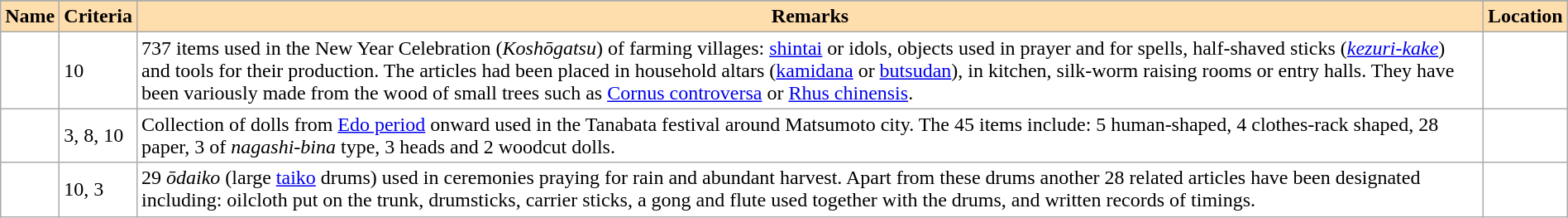<table class="wikitable sortable" width="100%" style="background:#ffffff;">
<tr>
</tr>
<tr>
<th scope="col" align="left" style="background:#ffdead;">Name</th>
<th scope="col" align="left" style="background:#ffdead;">Criteria</th>
<th scope="col" align="left" style="background:#ffdead;" class="unsortable">Remarks</th>
<th scope="col" style="background:#ffdead;">Location</th>
</tr>
<tr>
<td></td>
<td>10</td>
<td>737 items used in the New Year Celebration (<em>Koshōgatsu</em>) of farming villages: <a href='#'>shintai</a> or idols, objects used in prayer and for spells, half-shaved sticks (<em><a href='#'>kezuri-kake</a></em>) and tools for their production. The articles had been placed in household altars (<a href='#'>kamidana</a> or <a href='#'>butsudan</a>), in kitchen, silk-worm raising rooms or entry halls. They have been variously made from the wood of small trees such as <a href='#'>Cornus controversa</a> or <a href='#'>Rhus chinensis</a>.</td>
<td></td>
</tr>
<tr>
<td></td>
<td>3, 8, 10</td>
<td>Collection of dolls from <a href='#'>Edo period</a> onward used in the Tanabata festival around Matsumoto city. The 45 items include: 5 human-shaped, 4 clothes-rack shaped, 28 paper, 3 of <em>nagashi-bina</em> type, 3 heads and 2 woodcut dolls.</td>
<td></td>
</tr>
<tr>
<td></td>
<td>10, 3</td>
<td>29 <em>ōdaiko</em> (large <a href='#'>taiko</a> drums) used in ceremonies praying for rain and abundant harvest. Apart from these drums another 28 related articles have been designated including: oilcloth put on the trunk, drumsticks, carrier sticks, a gong and flute used together with the drums, and written records of timings.</td>
<td></td>
</tr>
</table>
